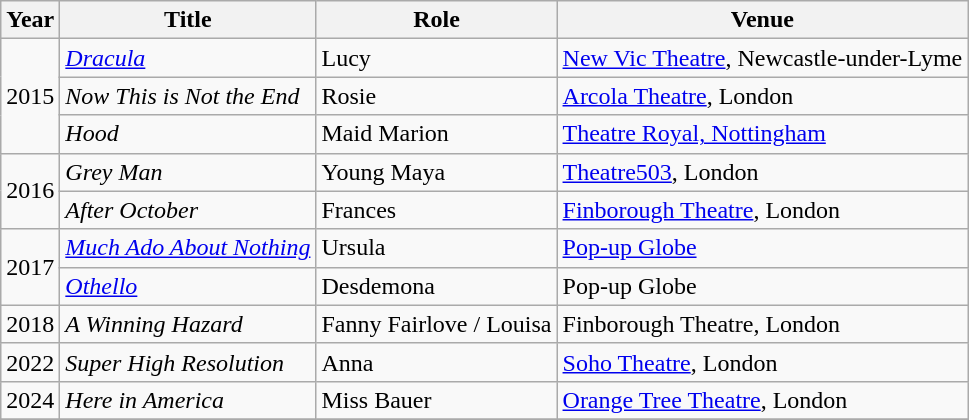<table class="wikitable sortable">
<tr>
<th>Year</th>
<th>Title</th>
<th>Role</th>
<th>Venue</th>
</tr>
<tr>
<td rowspan="3">2015</td>
<td><em><a href='#'>Dracula</a></em></td>
<td>Lucy</td>
<td><a href='#'>New Vic Theatre</a>, Newcastle-under-Lyme</td>
</tr>
<tr>
<td><em>Now This is Not the End</em></td>
<td>Rosie</td>
<td><a href='#'>Arcola Theatre</a>, London</td>
</tr>
<tr>
<td><em>Hood</em></td>
<td>Maid Marion</td>
<td><a href='#'>Theatre Royal, Nottingham</a></td>
</tr>
<tr>
<td rowspan="2">2016</td>
<td><em>Grey Man</em></td>
<td>Young Maya</td>
<td><a href='#'>Theatre503</a>, London</td>
</tr>
<tr>
<td><em>After October</em></td>
<td>Frances</td>
<td><a href='#'>Finborough Theatre</a>, London</td>
</tr>
<tr>
<td rowspan="2">2017</td>
<td><em><a href='#'>Much Ado About Nothing</a></em></td>
<td>Ursula</td>
<td><a href='#'>Pop-up Globe</a></td>
</tr>
<tr>
<td><em><a href='#'>Othello</a></em></td>
<td>Desdemona</td>
<td>Pop-up Globe</td>
</tr>
<tr>
<td>2018</td>
<td><em>A Winning Hazard</em></td>
<td>Fanny Fairlove / Louisa</td>
<td>Finborough Theatre, London</td>
</tr>
<tr>
<td>2022</td>
<td><em>Super High Resolution</em></td>
<td>Anna</td>
<td><a href='#'>Soho Theatre</a>, London</td>
</tr>
<tr>
<td>2024</td>
<td><em>Here in America </em></td>
<td>Miss Bauer</td>
<td><a href='#'>Orange Tree Theatre</a>, London</td>
</tr>
<tr>
</tr>
</table>
